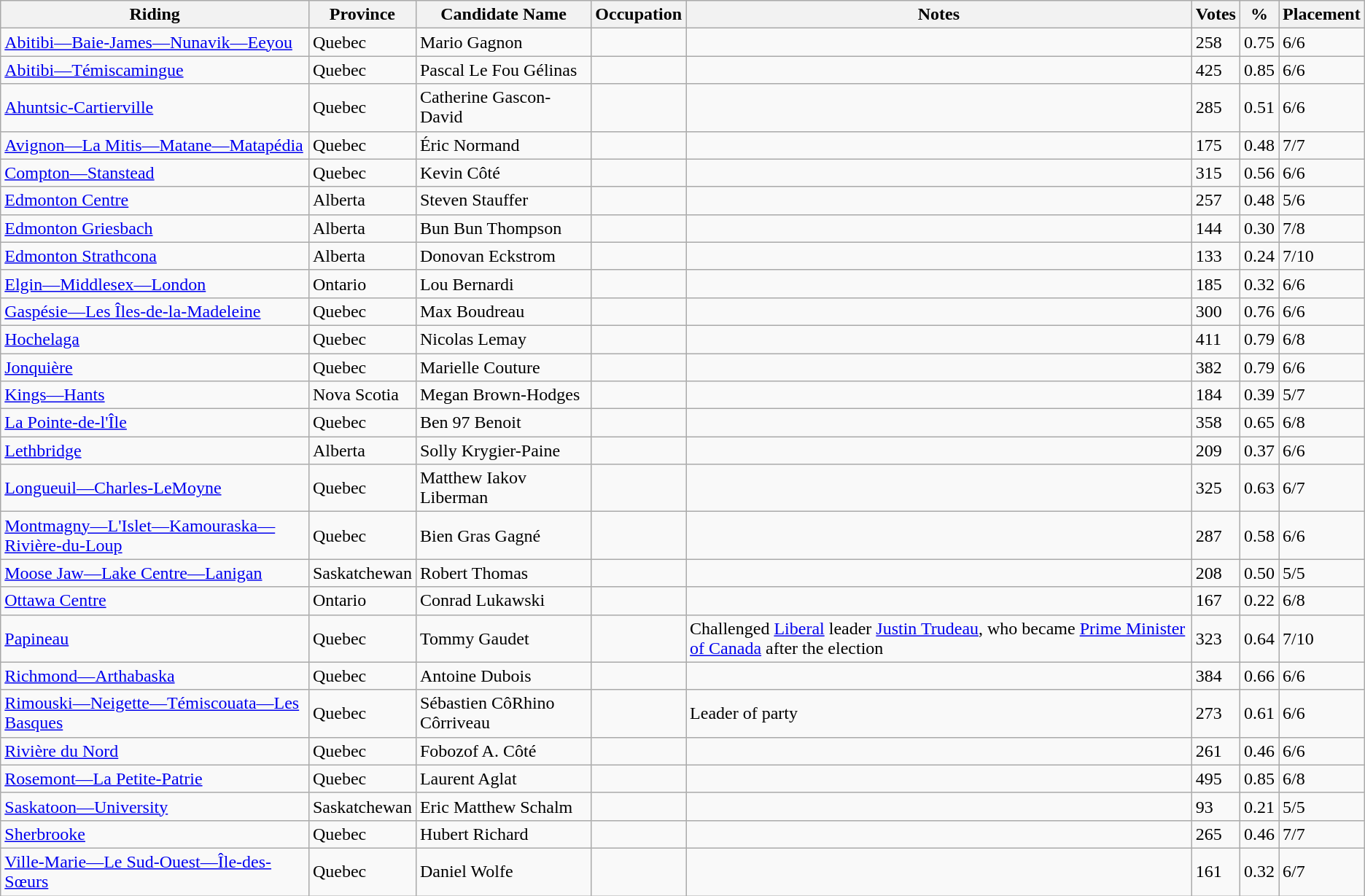<table class="wikitable sortable">
<tr>
<th>Riding</th>
<th>Province</th>
<th>Candidate Name</th>
<th>Occupation</th>
<th>Notes</th>
<th>Votes</th>
<th>%</th>
<th>Placement</th>
</tr>
<tr>
<td><a href='#'>Abitibi—Baie-James—Nunavik—Eeyou</a></td>
<td>Quebec</td>
<td>Mario Gagnon</td>
<td></td>
<td></td>
<td>258</td>
<td>0.75</td>
<td>6/6</td>
</tr>
<tr>
<td><a href='#'>Abitibi—Témiscamingue</a></td>
<td>Quebec</td>
<td>Pascal Le Fou Gélinas</td>
<td></td>
<td></td>
<td>425</td>
<td>0.85</td>
<td>6/6</td>
</tr>
<tr>
<td><a href='#'>Ahuntsic-Cartierville</a></td>
<td>Quebec</td>
<td>Catherine Gascon-David</td>
<td></td>
<td></td>
<td>285</td>
<td>0.51</td>
<td>6/6</td>
</tr>
<tr>
<td><a href='#'>Avignon—La Mitis—Matane—Matapédia</a></td>
<td>Quebec</td>
<td>Éric Normand</td>
<td></td>
<td></td>
<td>175</td>
<td>0.48</td>
<td>7/7</td>
</tr>
<tr>
<td><a href='#'>Compton—Stanstead</a></td>
<td>Quebec</td>
<td>Kevin Côté</td>
<td></td>
<td></td>
<td>315</td>
<td>0.56</td>
<td>6/6</td>
</tr>
<tr>
<td><a href='#'>Edmonton Centre</a></td>
<td>Alberta</td>
<td>Steven Stauffer</td>
<td></td>
<td></td>
<td>257</td>
<td>0.48</td>
<td>5/6</td>
</tr>
<tr>
<td><a href='#'>Edmonton Griesbach</a></td>
<td>Alberta</td>
<td>Bun Bun Thompson</td>
<td></td>
<td></td>
<td>144</td>
<td>0.30</td>
<td>7/8</td>
</tr>
<tr>
<td><a href='#'>Edmonton Strathcona</a></td>
<td>Alberta</td>
<td>Donovan Eckstrom</td>
<td></td>
<td></td>
<td>133</td>
<td>0.24</td>
<td>7/10</td>
</tr>
<tr>
<td><a href='#'>Elgin—Middlesex—London</a></td>
<td>Ontario</td>
<td>Lou Bernardi</td>
<td></td>
<td></td>
<td>185</td>
<td>0.32</td>
<td>6/6</td>
</tr>
<tr>
<td><a href='#'>Gaspésie—Les Îles-de-la-Madeleine</a></td>
<td>Quebec</td>
<td>Max Boudreau</td>
<td></td>
<td></td>
<td>300</td>
<td>0.76</td>
<td>6/6</td>
</tr>
<tr>
<td><a href='#'>Hochelaga</a></td>
<td>Quebec</td>
<td>Nicolas Lemay</td>
<td></td>
<td></td>
<td>411</td>
<td>0.79</td>
<td>6/8</td>
</tr>
<tr>
<td><a href='#'>Jonquière</a></td>
<td>Quebec</td>
<td>Marielle Couture</td>
<td></td>
<td></td>
<td>382</td>
<td>0.79</td>
<td>6/6</td>
</tr>
<tr>
<td><a href='#'>Kings—Hants</a></td>
<td>Nova Scotia</td>
<td>Megan Brown-Hodges</td>
<td></td>
<td></td>
<td>184</td>
<td>0.39</td>
<td>5/7</td>
</tr>
<tr>
<td><a href='#'>La Pointe-de-l'Île</a></td>
<td>Quebec</td>
<td>Ben 97 Benoit</td>
<td></td>
<td></td>
<td>358</td>
<td>0.65</td>
<td>6/8</td>
</tr>
<tr>
<td><a href='#'>Lethbridge</a></td>
<td>Alberta</td>
<td>Solly Krygier-Paine</td>
<td></td>
<td></td>
<td>209</td>
<td>0.37</td>
<td>6/6</td>
</tr>
<tr>
<td><a href='#'>Longueuil—Charles-LeMoyne</a></td>
<td>Quebec</td>
<td>Matthew Iakov Liberman</td>
<td></td>
<td></td>
<td>325</td>
<td>0.63</td>
<td>6/7</td>
</tr>
<tr>
<td><a href='#'>Montmagny—L'Islet—Kamouraska—Rivière-du-Loup</a></td>
<td>Quebec</td>
<td>Bien Gras Gagné</td>
<td></td>
<td></td>
<td>287</td>
<td>0.58</td>
<td>6/6</td>
</tr>
<tr>
<td><a href='#'>Moose Jaw—Lake Centre—Lanigan</a></td>
<td>Saskatchewan</td>
<td>Robert Thomas</td>
<td></td>
<td></td>
<td>208</td>
<td>0.50</td>
<td>5/5</td>
</tr>
<tr>
<td><a href='#'>Ottawa Centre</a></td>
<td>Ontario</td>
<td>Conrad Lukawski</td>
<td></td>
<td></td>
<td>167</td>
<td>0.22</td>
<td>6/8</td>
</tr>
<tr>
<td><a href='#'>Papineau</a></td>
<td>Quebec</td>
<td>Tommy Gaudet</td>
<td></td>
<td>Challenged <a href='#'>Liberal</a> leader <a href='#'>Justin Trudeau</a>, who became <a href='#'>Prime Minister of Canada</a> after the election</td>
<td>323</td>
<td>0.64</td>
<td>7/10</td>
</tr>
<tr>
<td><a href='#'>Richmond—Arthabaska</a></td>
<td>Quebec</td>
<td>Antoine Dubois</td>
<td></td>
<td></td>
<td>384</td>
<td>0.66</td>
<td>6/6</td>
</tr>
<tr>
<td><a href='#'>Rimouski—Neigette—Témiscouata—Les Basques</a></td>
<td>Quebec</td>
<td>Sébastien CôRhino Côrriveau</td>
<td></td>
<td>Leader of party</td>
<td>273</td>
<td>0.61</td>
<td>6/6</td>
</tr>
<tr>
<td><a href='#'>Rivière du Nord</a></td>
<td>Quebec</td>
<td>Fobozof A. Côté</td>
<td></td>
<td></td>
<td>261</td>
<td>0.46</td>
<td>6/6</td>
</tr>
<tr>
<td><a href='#'>Rosemont—La Petite-Patrie</a></td>
<td>Quebec</td>
<td>Laurent Aglat</td>
<td></td>
<td></td>
<td>495</td>
<td>0.85</td>
<td>6/8</td>
</tr>
<tr>
<td><a href='#'>Saskatoon—University</a></td>
<td>Saskatchewan</td>
<td>Eric Matthew Schalm</td>
<td></td>
<td></td>
<td>93</td>
<td>0.21</td>
<td>5/5</td>
</tr>
<tr>
<td><a href='#'>Sherbrooke</a></td>
<td>Quebec</td>
<td>Hubert Richard</td>
<td></td>
<td></td>
<td>265</td>
<td>0.46</td>
<td>7/7</td>
</tr>
<tr>
<td><a href='#'>Ville-Marie—Le Sud-Ouest—Île-des-Sœurs</a></td>
<td>Quebec</td>
<td>Daniel Wolfe</td>
<td></td>
<td></td>
<td>161</td>
<td>0.32</td>
<td>6/7</td>
</tr>
</table>
